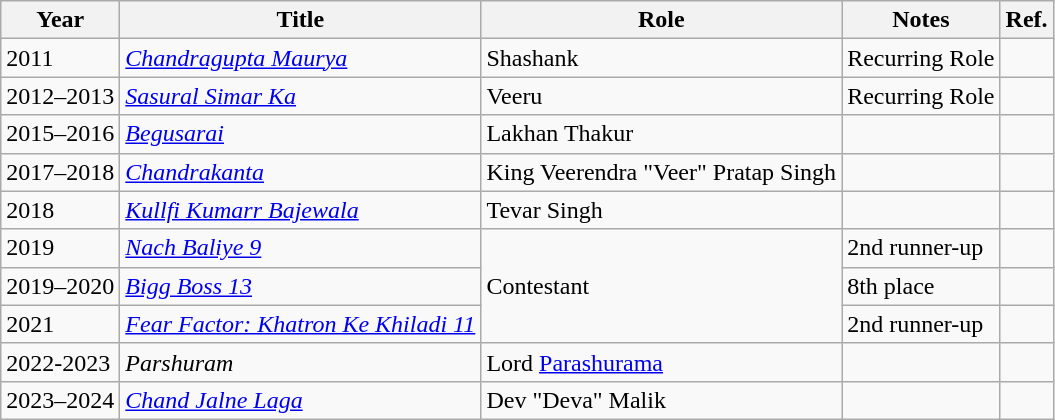<table class="wikitable sortable">
<tr>
<th>Year</th>
<th>Title</th>
<th>Role</th>
<th>Notes</th>
<th>Ref.</th>
</tr>
<tr>
<td>2011</td>
<td><a href='#'><em>Chandragupta Maurya</em></a></td>
<td>Shashank</td>
<td>Recurring Role</td>
<td></td>
</tr>
<tr>
<td>2012–2013</td>
<td><em><a href='#'>Sasural Simar Ka</a></em></td>
<td>Veeru</td>
<td>Recurring Role</td>
<td></td>
</tr>
<tr>
<td>2015–2016</td>
<td><a href='#'><em>Begusarai</em></a></td>
<td>Lakhan Thakur</td>
<td></td>
<td></td>
</tr>
<tr>
<td>2017–2018</td>
<td><a href='#'><em>Chandrakanta</em></a></td>
<td>King Veerendra "Veer" Pratap Singh</td>
<td></td>
<td></td>
</tr>
<tr>
<td>2018</td>
<td><em><a href='#'>Kullfi Kumarr Bajewala</a></em></td>
<td>Tevar Singh</td>
<td></td>
<td></td>
</tr>
<tr>
<td>2019</td>
<td><a href='#'><em>Nach Baliye 9</em></a></td>
<td rowspan="3">Contestant</td>
<td>2nd runner-up</td>
<td></td>
</tr>
<tr>
<td>2019–2020</td>
<td><a href='#'><em>Bigg Boss 13</em></a></td>
<td>8th place</td>
<td></td>
</tr>
<tr>
<td>2021</td>
<td><em><a href='#'>Fear Factor: Khatron Ke Khiladi 11</a></em></td>
<td>2nd runner-up</td>
<td></td>
</tr>
<tr>
<td>2022-2023</td>
<td><em>Parshuram</em></td>
<td>Lord <a href='#'>Parashurama</a></td>
<td></td>
<td></td>
</tr>
<tr>
<td>2023–2024</td>
<td><em><a href='#'>Chand Jalne Laga</a></em></td>
<td>Dev "Deva" Malik</td>
<td></td>
<td></td>
</tr>
</table>
